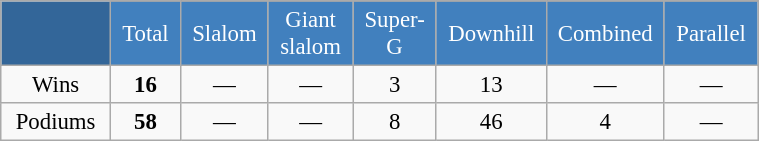<table class="wikitable"  style="font-size:95%; text-align:center; border:gray solid 1px; width:40%;">
<tr style="background:#369; color:white;">
<td rowspan="2" style="width:3%;"></td>
</tr>
<tr style="background:#4180be; color:white;">
<td style="width:2%;">Total</td>
<td style="width:2%;">Slalom</td>
<td style="width:2%;">Giant slalom</td>
<td style="width:2%;">Super-G</td>
<td style="width:2%;">Downhill</td>
<td style="width:2%;">Combined</td>
<td style="width:2%;">Parallel</td>
</tr>
<tr>
<td>Wins</td>
<td><strong>16</strong></td>
<td>—</td>
<td>—</td>
<td>3</td>
<td>13</td>
<td>—</td>
<td>—</td>
</tr>
<tr>
<td>Podiums</td>
<td><strong>58</strong></td>
<td>—</td>
<td>—</td>
<td>8</td>
<td>46</td>
<td>4</td>
<td>—</td>
</tr>
</table>
